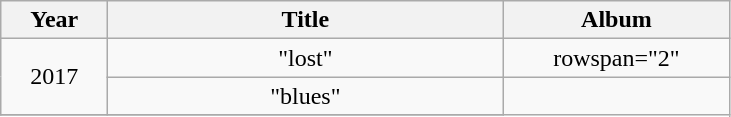<table class="wikitable plainrowheaders" style="text-align:center;">
<tr>
<th style="width:4em;">Year</th>
<th style="width:16em;">Title</th>
<th style="width:9em;">Album</th>
</tr>
<tr>
<td rowspan="2" style="text-align:center;">2017</td>
<td>"lost"</td>
<td>rowspan="2" </td>
</tr>
<tr>
<td>"blues"</td>
</tr>
<tr>
</tr>
</table>
